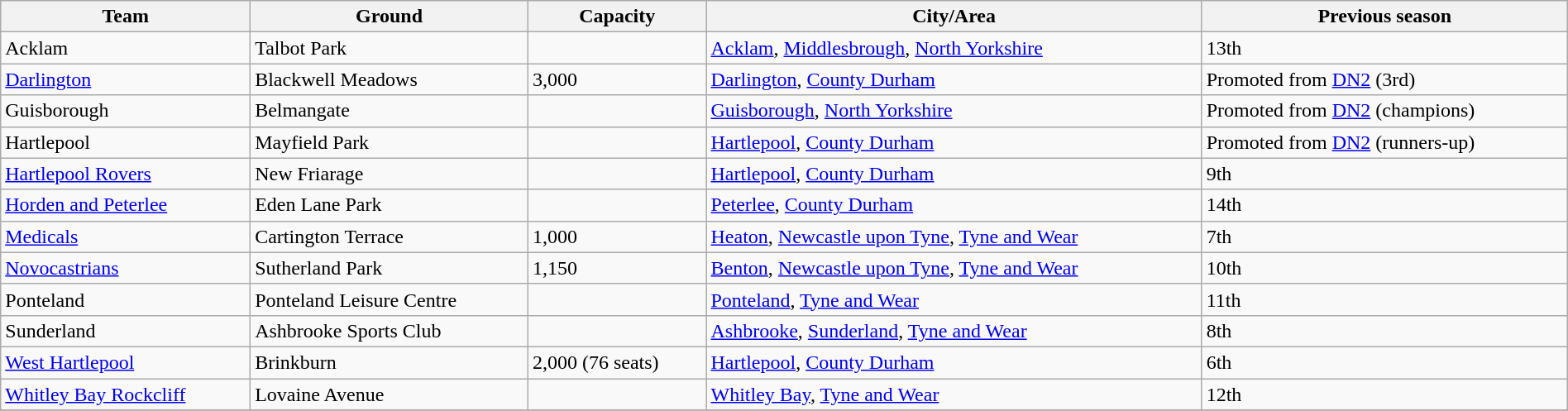<table class="wikitable sortable" width=100%>
<tr>
<th>Team</th>
<th>Ground</th>
<th>Capacity</th>
<th>City/Area</th>
<th>Previous season</th>
</tr>
<tr>
<td>Acklam</td>
<td>Talbot Park</td>
<td></td>
<td><a href='#'>Acklam</a>, <a href='#'>Middlesbrough</a>, <a href='#'>North Yorkshire</a></td>
<td>13th</td>
</tr>
<tr>
<td><a href='#'>Darlington</a></td>
<td>Blackwell Meadows</td>
<td>3,000</td>
<td><a href='#'>Darlington</a>, <a href='#'>County Durham</a></td>
<td>Promoted from <a href='#'>DN2</a> (3rd)</td>
</tr>
<tr>
<td>Guisborough</td>
<td>Belmangate</td>
<td></td>
<td><a href='#'>Guisborough</a>, <a href='#'>North Yorkshire</a></td>
<td>Promoted from <a href='#'>DN2</a> (champions)</td>
</tr>
<tr>
<td>Hartlepool</td>
<td>Mayfield Park</td>
<td></td>
<td><a href='#'>Hartlepool</a>, <a href='#'>County Durham</a></td>
<td>Promoted from <a href='#'>DN2</a> (runners-up)</td>
</tr>
<tr>
<td><a href='#'>Hartlepool Rovers</a></td>
<td>New Friarage</td>
<td></td>
<td><a href='#'>Hartlepool</a>, <a href='#'>County Durham</a></td>
<td>9th</td>
</tr>
<tr>
<td><a href='#'>Horden and Peterlee</a></td>
<td>Eden Lane Park</td>
<td></td>
<td><a href='#'>Peterlee</a>, <a href='#'>County Durham</a></td>
<td>14th</td>
</tr>
<tr>
<td><a href='#'>Medicals</a></td>
<td>Cartington Terrace</td>
<td>1,000</td>
<td><a href='#'>Heaton</a>, <a href='#'>Newcastle upon Tyne</a>, <a href='#'>Tyne and Wear</a></td>
<td>7th</td>
</tr>
<tr>
<td><a href='#'>Novocastrians</a></td>
<td>Sutherland Park</td>
<td>1,150</td>
<td><a href='#'>Benton</a>, <a href='#'>Newcastle upon Tyne</a>, <a href='#'>Tyne and Wear</a></td>
<td>10th</td>
</tr>
<tr>
<td>Ponteland</td>
<td>Ponteland Leisure Centre</td>
<td></td>
<td><a href='#'>Ponteland</a>, <a href='#'>Tyne and Wear</a></td>
<td>11th</td>
</tr>
<tr>
<td>Sunderland</td>
<td>Ashbrooke Sports Club</td>
<td></td>
<td><a href='#'>Ashbrooke</a>, <a href='#'>Sunderland</a>, <a href='#'>Tyne and Wear</a></td>
<td>8th</td>
</tr>
<tr>
<td><a href='#'>West Hartlepool</a></td>
<td>Brinkburn</td>
<td>2,000 (76 seats)</td>
<td><a href='#'>Hartlepool</a>, <a href='#'>County Durham</a></td>
<td>6th</td>
</tr>
<tr>
<td><a href='#'>Whitley Bay Rockcliff</a></td>
<td>Lovaine Avenue</td>
<td></td>
<td><a href='#'>Whitley Bay</a>, <a href='#'>Tyne and Wear</a></td>
<td>12th</td>
</tr>
<tr>
</tr>
</table>
